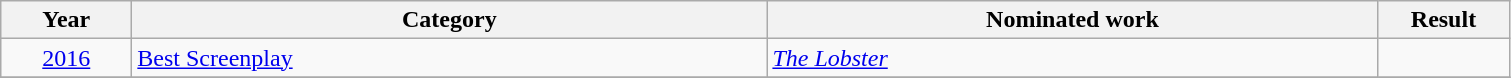<table class=wikitable>
<tr>
<th scope="col" style="width:5em;">Year</th>
<th scope="col" style="width:26em;">Category</th>
<th scope="col" style="width:25em;">Nominated work</th>
<th scope="col" style="width:5em;">Result</th>
</tr>
<tr>
<td style="text-align:center;"><a href='#'>2016</a></td>
<td><a href='#'>Best Screenplay</a></td>
<td><em><a href='#'>The Lobster</a></em></td>
<td></td>
</tr>
<tr>
</tr>
</table>
